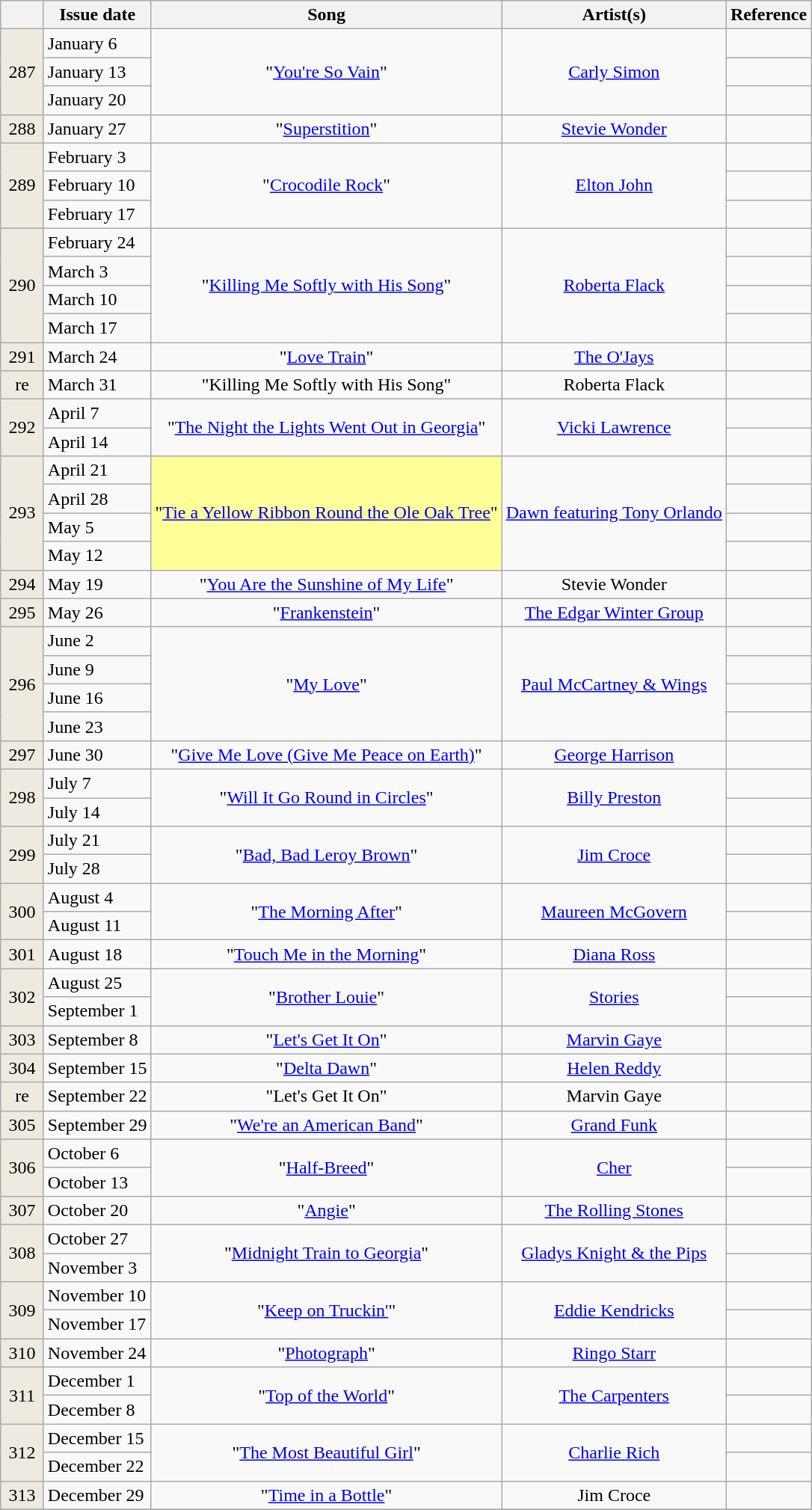<table class="wikitable">
<tr>
<th width=31></th>
<th>Issue date</th>
<th>Song</th>
<th>Artist(s)</th>
<th>Reference</th>
</tr>
<tr>
<td bgcolor=#EDEAE0 align=center rowspan=3>287</td>
<td>January 6</td>
<td align="center" rowspan="3">"<a href='#'>You're So Vain</a>"</td>
<td align="center" rowspan="3"><a href='#'>Carly Simon</a></td>
<td align="center"></td>
</tr>
<tr>
<td>January 13</td>
<td align="center"></td>
</tr>
<tr>
<td>January 20</td>
<td align="center"></td>
</tr>
<tr>
<td bgcolor=#EDEAE0 align=center rowspan=1>288</td>
<td>January 27</td>
<td align="center">"<a href='#'>Superstition</a>"</td>
<td align="center"><a href='#'>Stevie Wonder</a></td>
<td align="center"></td>
</tr>
<tr>
<td bgcolor=#EDEAE0 align=center rowspan=3>289</td>
<td>February 3</td>
<td align="center" rowspan="3">"<a href='#'>Crocodile Rock</a>"</td>
<td align="center" rowspan="3"><a href='#'>Elton John</a></td>
<td align="center"></td>
</tr>
<tr>
<td>February 10</td>
<td align="center"></td>
</tr>
<tr>
<td>February 17</td>
<td align="center"></td>
</tr>
<tr>
<td bgcolor=#EDEAE0 align=center rowspan=4>290</td>
<td>February 24</td>
<td align="center" rowspan="4">"<a href='#'>Killing Me Softly with His Song</a>"</td>
<td align="center" rowspan="4"><a href='#'>Roberta Flack</a></td>
<td align="center"></td>
</tr>
<tr>
<td>March 3</td>
<td align="center"></td>
</tr>
<tr>
<td>March 10</td>
<td align="center"></td>
</tr>
<tr>
<td>March 17</td>
<td align="center"></td>
</tr>
<tr>
<td bgcolor=#EDEAE0 align=center rowspan=1>291</td>
<td>March 24</td>
<td align="center">"<a href='#'>Love Train</a>"</td>
<td align="center"><a href='#'>The O'Jays</a></td>
<td align="center"></td>
</tr>
<tr>
<td bgcolor=#EDEAE0 align=center rowspan=1>re</td>
<td>March 31</td>
<td align="center">"Killing Me Softly with His Song"</td>
<td align="center">Roberta Flack</td>
<td align="center"></td>
</tr>
<tr>
<td bgcolor=#EDEAE0 align=center rowspan=2>292</td>
<td>April 7</td>
<td align="center" rowspan="2">"<a href='#'>The Night the Lights Went Out in Georgia</a>"</td>
<td align="center" rowspan="2"><a href='#'>Vicki Lawrence</a></td>
<td align="center"></td>
</tr>
<tr>
<td>April 14</td>
<td align="center"></td>
</tr>
<tr>
<td bgcolor=#EDEAE0 align=center rowspan=4>293</td>
<td>April 21</td>
<td bgcolor=#FFFF99 align="center" rowspan="4">"<a href='#'>Tie a Yellow Ribbon Round the Ole Oak Tree</a>"</td>
<td align="center" rowspan="4"><a href='#'>Dawn featuring Tony Orlando</a></td>
<td align="center"></td>
</tr>
<tr>
<td>April 28</td>
<td align="center"></td>
</tr>
<tr>
<td>May 5</td>
<td align="center"></td>
</tr>
<tr>
<td>May 12</td>
<td align="center"></td>
</tr>
<tr>
<td bgcolor=#EDEAE0 align=center rowspan=1>294</td>
<td>May 19</td>
<td align="center">"<a href='#'>You Are the Sunshine of My Life</a>"</td>
<td align="center">Stevie Wonder</td>
<td align="center"></td>
</tr>
<tr>
<td bgcolor=#EDEAE0 align=center rowspan=1>295</td>
<td>May 26</td>
<td align="center">"<a href='#'>Frankenstein</a>"</td>
<td align="center"><a href='#'>The Edgar Winter Group</a></td>
<td align="center"></td>
</tr>
<tr>
<td bgcolor=#EDEAE0 align=center rowspan=4>296</td>
<td>June 2</td>
<td align="center" rowspan="4">"<a href='#'>My Love</a>"</td>
<td align="center" rowspan="4"><a href='#'>Paul McCartney & Wings</a></td>
<td align="center"></td>
</tr>
<tr>
<td>June 9</td>
<td align="center"></td>
</tr>
<tr>
<td>June 16</td>
<td align="center"></td>
</tr>
<tr>
<td>June 23</td>
<td align="center"></td>
</tr>
<tr>
<td bgcolor=#EDEAE0 align=center rowspan=1>297</td>
<td>June 30</td>
<td align="center">"<a href='#'>Give Me Love (Give Me Peace on Earth)</a>"</td>
<td align="center"><a href='#'>George Harrison</a></td>
<td align="center"></td>
</tr>
<tr>
<td bgcolor=#EDEAE0 align=center rowspan=2>298</td>
<td>July 7</td>
<td align="center" rowspan="2">"<a href='#'>Will It Go Round in Circles</a>"</td>
<td align="center" rowspan="2"><a href='#'>Billy Preston</a></td>
<td align="center"></td>
</tr>
<tr>
<td>July 14</td>
<td align="center"></td>
</tr>
<tr>
<td bgcolor=#EDEAE0 align=center rowspan=2>299</td>
<td>July 21</td>
<td align="center" rowspan="2">"<a href='#'>Bad, Bad Leroy Brown</a>"</td>
<td align="center" rowspan="2"><a href='#'>Jim Croce</a></td>
<td align="center"></td>
</tr>
<tr>
<td>July 28</td>
<td align="center"></td>
</tr>
<tr>
<td bgcolor=#EDEAE0 align=center rowspan=2>300</td>
<td>August 4</td>
<td align="center" rowspan="2">"<a href='#'>The Morning After</a>"</td>
<td align="center" rowspan="2"><a href='#'>Maureen McGovern</a></td>
<td align="center"></td>
</tr>
<tr>
<td>August 11</td>
<td align="center"></td>
</tr>
<tr>
<td bgcolor=#EDEAE0 align=center rowspan=1>301</td>
<td>August 18</td>
<td align="center">"<a href='#'>Touch Me in the Morning</a>"</td>
<td align="center"><a href='#'>Diana Ross</a></td>
<td align="center"></td>
</tr>
<tr>
<td bgcolor=#EDEAE0 align=center rowspan=2>302</td>
<td>August 25</td>
<td align="center" rowspan="2">"<a href='#'>Brother Louie</a>"</td>
<td align="center" rowspan="2"><a href='#'>Stories</a></td>
<td align="center"></td>
</tr>
<tr>
<td>September 1</td>
<td align="center"></td>
</tr>
<tr>
<td bgcolor=#EDEAE0 align=center rowspan=1>303</td>
<td>September 8</td>
<td align="center">"<a href='#'>Let's Get It On</a>"</td>
<td align="center"><a href='#'>Marvin Gaye</a></td>
<td align="center"></td>
</tr>
<tr>
<td bgcolor=#EDEAE0 align=center rowspan=1>304</td>
<td>September 15</td>
<td align="center">"<a href='#'>Delta Dawn</a>"</td>
<td align="center"><a href='#'>Helen Reddy</a></td>
<td align="center"></td>
</tr>
<tr>
<td bgcolor=#EDEAE0 align=center rowspan=1>re</td>
<td>September 22</td>
<td align="center">"Let's Get It On"</td>
<td align="center">Marvin Gaye</td>
<td align="center"></td>
</tr>
<tr>
<td bgcolor=#EDEAE0 align=center rowspan=1>305</td>
<td>September 29</td>
<td align="center">"<a href='#'>We're an American Band</a>"</td>
<td align="center"><a href='#'>Grand Funk</a></td>
<td align="center"></td>
</tr>
<tr>
<td bgcolor=#EDEAE0 align=center rowspan=2>306</td>
<td>October 6</td>
<td align="center" rowspan="2">"<a href='#'>Half-Breed</a>"</td>
<td align="center" rowspan="2"><a href='#'>Cher</a></td>
<td align="center"></td>
</tr>
<tr>
<td>October 13</td>
<td align="center"></td>
</tr>
<tr>
<td bgcolor=#EDEAE0 align=center rowspan=1>307</td>
<td>October 20</td>
<td align="center">"<a href='#'>Angie</a>"</td>
<td align="center"><a href='#'>The Rolling Stones</a></td>
<td align="center"></td>
</tr>
<tr>
<td bgcolor=#EDEAE0 align=center rowspan=2>308</td>
<td>October 27</td>
<td align="center" rowspan="2">"<a href='#'>Midnight Train to Georgia</a>"</td>
<td align="center" rowspan="2"><a href='#'>Gladys Knight & the Pips</a></td>
<td align="center"></td>
</tr>
<tr>
<td>November 3</td>
<td align="center"></td>
</tr>
<tr>
<td bgcolor=#EDEAE0 align=center rowspan=2>309</td>
<td>November 10</td>
<td align="center" rowspan="2">"<a href='#'>Keep on Truckin'</a>"</td>
<td align="center" rowspan="2"><a href='#'>Eddie Kendricks</a></td>
<td align="center"></td>
</tr>
<tr>
<td>November 17</td>
<td align="center"></td>
</tr>
<tr>
<td bgcolor=#EDEAE0 align=center rowspan=1>310</td>
<td>November 24</td>
<td align="center">"<a href='#'>Photograph</a>"</td>
<td align="center"><a href='#'>Ringo Starr</a></td>
<td align="center"></td>
</tr>
<tr>
<td bgcolor=#EDEAE0 align=center rowspan=2>311</td>
<td>December 1</td>
<td align="center" rowspan="2">"<a href='#'>Top of the World</a>"</td>
<td align="center" rowspan="2"><a href='#'>The Carpenters</a></td>
<td align="center"></td>
</tr>
<tr>
<td>December 8</td>
<td align="center"></td>
</tr>
<tr>
<td bgcolor=#EDEAE0 align=center rowspan=2>312</td>
<td>December 15</td>
<td align="center" rowspan="2">"<a href='#'>The Most Beautiful Girl</a>"</td>
<td align="center" rowspan="2"><a href='#'>Charlie Rich</a></td>
<td align="center"></td>
</tr>
<tr>
<td>December 22</td>
<td align="center"></td>
</tr>
<tr>
<td bgcolor=#EDEAE0 align=center rowspan=1>313</td>
<td>December 29</td>
<td align="center">"<a href='#'>Time in a Bottle</a>"</td>
<td align="center">Jim Croce</td>
<td align="center"></td>
</tr>
<tr>
</tr>
</table>
